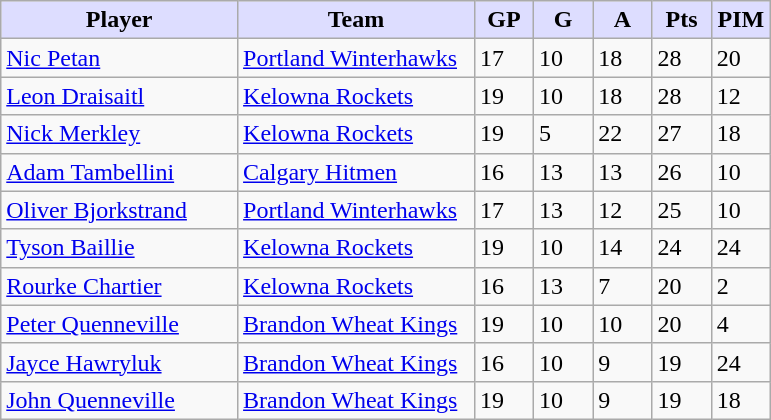<table class="wikitable">
<tr>
<th style="background:#ddf; width:30%;">Player</th>
<th style="background:#ddf; width:30%;">Team</th>
<th style="background:#ddf; width:7.5%;">GP</th>
<th style="background:#ddf; width:7.5%;">G</th>
<th style="background:#ddf; width:7.5%;">A</th>
<th style="background:#ddf; width:7.5%;">Pts</th>
<th style="background:#ddf; width:7.5%;">PIM</th>
</tr>
<tr>
<td><a href='#'>Nic Petan</a></td>
<td><a href='#'>Portland Winterhawks</a></td>
<td>17</td>
<td>10</td>
<td>18</td>
<td>28</td>
<td>20</td>
</tr>
<tr>
<td><a href='#'>Leon Draisaitl</a></td>
<td><a href='#'>Kelowna Rockets</a></td>
<td>19</td>
<td>10</td>
<td>18</td>
<td>28</td>
<td>12</td>
</tr>
<tr>
<td><a href='#'>Nick Merkley</a></td>
<td><a href='#'>Kelowna Rockets</a></td>
<td>19</td>
<td>5</td>
<td>22</td>
<td>27</td>
<td>18</td>
</tr>
<tr>
<td><a href='#'>Adam Tambellini</a></td>
<td><a href='#'>Calgary Hitmen</a></td>
<td>16</td>
<td>13</td>
<td>13</td>
<td>26</td>
<td>10</td>
</tr>
<tr>
<td><a href='#'>Oliver Bjorkstrand</a></td>
<td><a href='#'>Portland Winterhawks</a></td>
<td>17</td>
<td>13</td>
<td>12</td>
<td>25</td>
<td>10</td>
</tr>
<tr>
<td><a href='#'>Tyson Baillie</a></td>
<td><a href='#'>Kelowna Rockets</a></td>
<td>19</td>
<td>10</td>
<td>14</td>
<td>24</td>
<td>24</td>
</tr>
<tr>
<td><a href='#'>Rourke Chartier</a></td>
<td><a href='#'>Kelowna Rockets</a></td>
<td>16</td>
<td>13</td>
<td>7</td>
<td>20</td>
<td>2</td>
</tr>
<tr>
<td><a href='#'>Peter Quenneville</a></td>
<td><a href='#'>Brandon Wheat Kings</a></td>
<td>19</td>
<td>10</td>
<td>10</td>
<td>20</td>
<td>4</td>
</tr>
<tr>
<td><a href='#'>Jayce Hawryluk</a></td>
<td><a href='#'>Brandon Wheat Kings</a></td>
<td>16</td>
<td>10</td>
<td>9</td>
<td>19</td>
<td>24</td>
</tr>
<tr>
<td><a href='#'>John Quenneville</a></td>
<td><a href='#'>Brandon Wheat Kings</a></td>
<td>19</td>
<td>10</td>
<td>9</td>
<td>19</td>
<td>18</td>
</tr>
</table>
